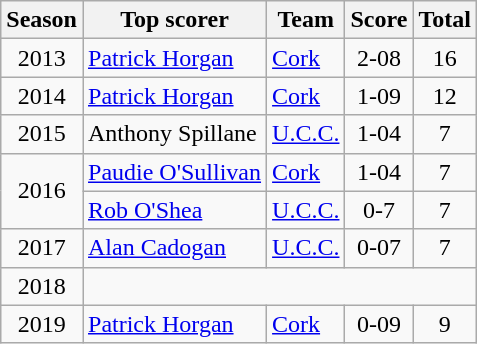<table class="wikitable" style="text-align:center;">
<tr>
<th>Season</th>
<th>Top scorer</th>
<th>Team</th>
<th>Score</th>
<th>Total</th>
</tr>
<tr>
<td>2013</td>
<td style="text-align:left;"><a href='#'>Patrick Horgan</a></td>
<td style="text-align:left;"> <a href='#'>Cork</a></td>
<td>2-08</td>
<td>16</td>
</tr>
<tr>
<td>2014</td>
<td style="text-align:left;"><a href='#'>Patrick Horgan</a></td>
<td style="text-align:left;"> <a href='#'>Cork</a></td>
<td>1-09</td>
<td>12</td>
</tr>
<tr>
<td>2015</td>
<td style="text-align:left;">Anthony Spillane</td>
<td style="text-align:left;"> <a href='#'>U.C.C.</a></td>
<td>1-04</td>
<td>7</td>
</tr>
<tr>
<td rowspan=2 align=center>2016</td>
<td style="text-align:left;"><a href='#'>Paudie O'Sullivan</a></td>
<td style="text-align:left;"> <a href='#'>Cork</a></td>
<td>1-04</td>
<td>7</td>
</tr>
<tr>
<td style="text-align:left;"><a href='#'>Rob O'Shea</a></td>
<td style="text-align:left;"> <a href='#'>U.C.C.</a></td>
<td>0-7</td>
<td>7</td>
</tr>
<tr>
<td>2017</td>
<td style="text-align:left;"><a href='#'>Alan Cadogan</a></td>
<td style="text-align:left;"> <a href='#'>U.C.C.</a></td>
<td>0-07</td>
<td>7</td>
</tr>
<tr>
<td>2018</td>
<td colspan=4></td>
</tr>
<tr>
<td>2019</td>
<td style="text-align:left;"><a href='#'>Patrick Horgan</a></td>
<td style="text-align:left;"> <a href='#'>Cork</a></td>
<td>0-09</td>
<td>9</td>
</tr>
</table>
